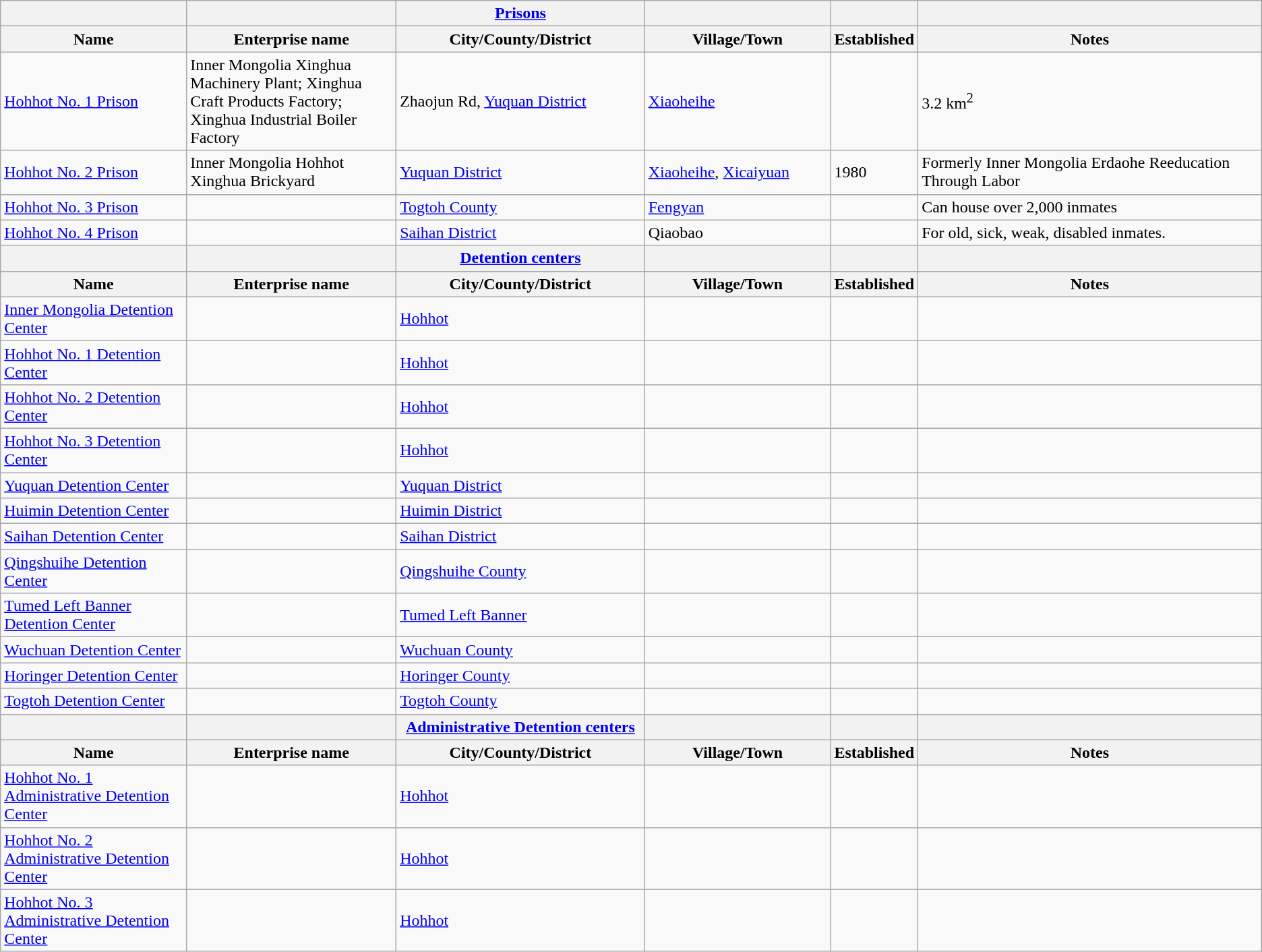<table class="wikitable">
<tr>
<th></th>
<th></th>
<th><strong><a href='#'>Prisons</a></strong></th>
<th></th>
<th></th>
<th></th>
</tr>
<tr>
<th width=15%>Name</th>
<th width=17%>Enterprise name</th>
<th width=20%>City/County/District</th>
<th width=15%>Village/Town</th>
<th width=5%>Established</th>
<th width=28%>Notes</th>
</tr>
<tr>
<td><a href='#'>Hohhot No. 1 Prison</a></td>
<td>Inner Mongolia Xinghua Machinery Plant; Xinghua Craft Products Factory; Xinghua Industrial Boiler Factory</td>
<td>Zhaojun Rd, <a href='#'>Yuquan District</a></td>
<td><a href='#'>Xiaoheihe</a></td>
<td></td>
<td>3.2 km<sup>2</sup></td>
</tr>
<tr>
<td><a href='#'>Hohhot No. 2 Prison</a></td>
<td>Inner Mongolia Hohhot Xinghua Brickyard</td>
<td><a href='#'>Yuquan District</a></td>
<td><a href='#'>Xiaoheihe</a>, <a href='#'>Xicaiyuan</a></td>
<td>1980</td>
<td>Formerly Inner Mongolia Erdaohe Reeducation Through Labor</td>
</tr>
<tr>
<td><a href='#'>Hohhot No. 3 Prison</a></td>
<td></td>
<td><a href='#'>Togtoh County</a></td>
<td><a href='#'>Fengyan</a></td>
<td></td>
<td>Can house over 2,000 inmates</td>
</tr>
<tr>
<td><a href='#'>Hohhot No. 4 Prison</a></td>
<td></td>
<td><a href='#'>Saihan District</a></td>
<td>Qiaobao</td>
<td></td>
<td>For old, sick, weak, disabled inmates.</td>
</tr>
<tr>
<th></th>
<th></th>
<th><strong><a href='#'>Detention centers</a></strong> </th>
<th></th>
<th></th>
<th></th>
</tr>
<tr>
<th width=15%>Name</th>
<th width=17%>Enterprise name</th>
<th width=20%>City/County/District</th>
<th width=15%>Village/Town</th>
<th width=5%>Established</th>
<th width=28%>Notes</th>
</tr>
<tr>
<td><a href='#'>Inner Mongolia Detention Center</a></td>
<td></td>
<td><a href='#'>Hohhot</a></td>
<td></td>
<td></td>
<td></td>
</tr>
<tr>
<td><a href='#'>Hohhot No. 1 Detention Center</a></td>
<td></td>
<td><a href='#'>Hohhot</a></td>
<td></td>
<td></td>
<td></td>
</tr>
<tr>
<td><a href='#'>Hohhot No. 2 Detention Center</a></td>
<td></td>
<td><a href='#'>Hohhot</a></td>
<td></td>
<td></td>
<td></td>
</tr>
<tr>
<td><a href='#'>Hohhot No. 3 Detention Center</a></td>
<td></td>
<td><a href='#'>Hohhot</a></td>
<td></td>
<td></td>
<td></td>
</tr>
<tr>
<td><a href='#'>Yuquan Detention Center</a></td>
<td></td>
<td><a href='#'>Yuquan District</a></td>
<td></td>
<td></td>
<td></td>
</tr>
<tr>
<td><a href='#'>Huimin Detention Center</a></td>
<td></td>
<td><a href='#'>Huimin District</a></td>
<td></td>
<td></td>
<td></td>
</tr>
<tr>
<td><a href='#'>Saihan Detention Center</a></td>
<td></td>
<td><a href='#'>Saihan District</a></td>
<td></td>
<td></td>
<td></td>
</tr>
<tr>
<td><a href='#'>Qingshuihe Detention Center</a></td>
<td></td>
<td><a href='#'>Qingshuihe County</a></td>
<td></td>
<td></td>
<td></td>
</tr>
<tr>
<td><a href='#'>Tumed Left Banner Detention Center</a></td>
<td></td>
<td><a href='#'>Tumed Left Banner</a></td>
<td></td>
<td></td>
<td></td>
</tr>
<tr>
<td><a href='#'>Wuchuan Detention Center</a></td>
<td></td>
<td><a href='#'>Wuchuan County</a></td>
<td></td>
<td></td>
<td></td>
</tr>
<tr>
<td><a href='#'>Horinger Detention Center</a></td>
<td></td>
<td><a href='#'>Horinger County</a></td>
<td></td>
<td></td>
<td></td>
</tr>
<tr>
<td><a href='#'>Togtoh Detention Center</a></td>
<td></td>
<td><a href='#'>Togtoh County</a></td>
<td></td>
<td></td>
<td></td>
</tr>
<tr>
<th></th>
<th></th>
<th><strong><a href='#'>Administrative Detention centers</a></strong></th>
<th></th>
<th></th>
<th></th>
</tr>
<tr>
<th width=15%>Name</th>
<th width=17%>Enterprise name</th>
<th width=20%>City/County/District</th>
<th width=15%>Village/Town</th>
<th width=5%>Established</th>
<th width=28%>Notes</th>
</tr>
<tr>
<td><a href='#'>Hohhot No. 1 Administrative Detention Center</a></td>
<td></td>
<td><a href='#'>Hohhot</a></td>
<td></td>
<td></td>
<td></td>
</tr>
<tr>
<td><a href='#'>Hohhot No. 2 Administrative Detention Center</a></td>
<td></td>
<td><a href='#'>Hohhot</a></td>
<td></td>
<td></td>
<td></td>
</tr>
<tr>
<td><a href='#'>Hohhot No. 3 Administrative Detention Center</a></td>
<td></td>
<td><a href='#'>Hohhot</a></td>
<td></td>
<td></td>
<td></td>
</tr>
</table>
